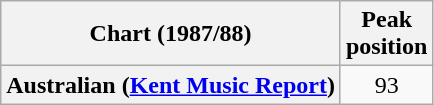<table class="wikitable sortable plainrowheaders" style="text-align:center">
<tr>
<th scope="col">Chart (1987/88)</th>
<th scope="col">Peak<br>position</th>
</tr>
<tr>
<th scope="row">Australian (<a href='#'>Kent Music Report</a>)</th>
<td>93</td>
</tr>
</table>
